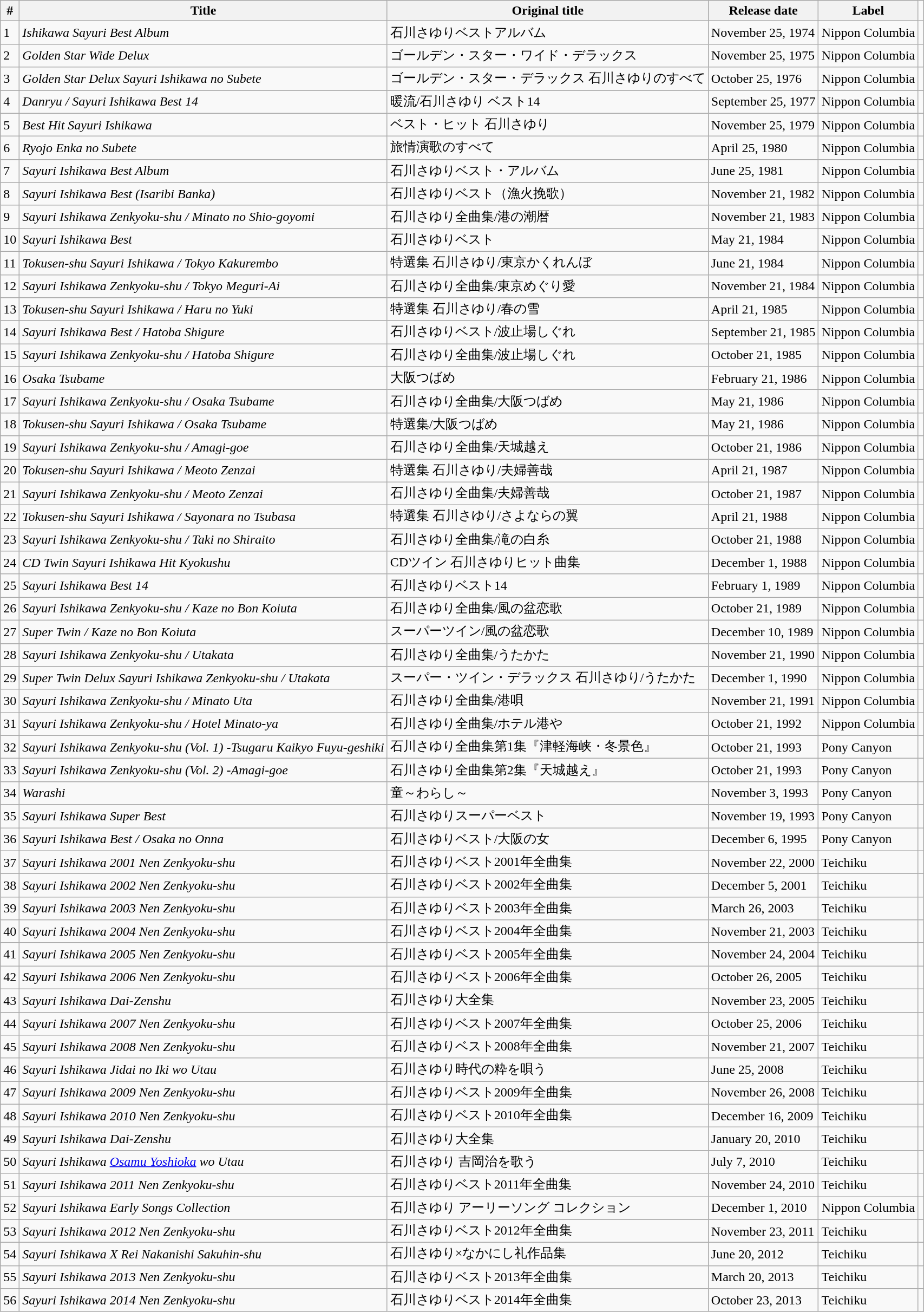<table class="wikitable sortable">
<tr>
<th>#</th>
<th>Title</th>
<th>Original title</th>
<th data-sort-type=>Release date</th>
<th>Label</th>
</tr>
<tr>
<td>1</td>
<td><em>Ishikawa Sayuri Best Album</em></td>
<td>石川さゆりベストアルバム</td>
<td>November 25, 1974</td>
<td>Nippon Columbia</td>
<td></td>
</tr>
<tr>
<td>2</td>
<td><em>Golden Star Wide Delux</em></td>
<td>ゴールデン・スター・ワイド・デラックス</td>
<td>November 25, 1975</td>
<td>Nippon Columbia</td>
<td></td>
</tr>
<tr>
<td>3</td>
<td><em>Golden Star Delux Sayuri Ishikawa no Subete</em></td>
<td>ゴールデン・スター・デラックス 石川さゆりのすべて</td>
<td>October 25, 1976</td>
<td>Nippon Columbia</td>
<td></td>
</tr>
<tr>
<td>4</td>
<td><em>Danryu / Sayuri Ishikawa Best 14</em></td>
<td>暖流/石川さゆり ベスト14</td>
<td>September 25, 1977</td>
<td>Nippon Columbia</td>
<td></td>
</tr>
<tr>
<td>5</td>
<td><em>Best Hit Sayuri Ishikawa</em></td>
<td>ベスト・ヒット 石川さゆり</td>
<td>November 25, 1979</td>
<td>Nippon Columbia</td>
<td></td>
</tr>
<tr>
<td>6</td>
<td><em>Ryojo Enka no Subete</em></td>
<td>旅情演歌のすべて</td>
<td>April 25, 1980</td>
<td>Nippon Columbia</td>
<td></td>
</tr>
<tr>
<td>7</td>
<td><em>Sayuri Ishikawa Best Album</em></td>
<td>石川さゆりベスト・アルバム</td>
<td>June 25, 1981</td>
<td>Nippon Columbia</td>
<td></td>
</tr>
<tr>
<td>8</td>
<td><em>Sayuri Ishikawa Best (Isaribi Banka)</em></td>
<td>石川さゆりベスト（漁火挽歌）</td>
<td>November 21, 1982</td>
<td>Nippon Columbia</td>
<td></td>
</tr>
<tr>
<td>9</td>
<td><em>Sayuri Ishikawa Zenkyoku-shu / Minato no Shio-goyomi</em></td>
<td>石川さゆり全曲集/港の潮暦</td>
<td>November 21, 1983</td>
<td>Nippon Columbia</td>
<td></td>
</tr>
<tr>
<td>10</td>
<td><em>Sayuri Ishikawa Best</em></td>
<td>石川さゆりベスト</td>
<td>May 21, 1984</td>
<td>Nippon Columbia</td>
<td></td>
</tr>
<tr>
<td>11</td>
<td><em>Tokusen-shu Sayuri Ishikawa / Tokyo Kakurembo</em></td>
<td>特選集 石川さゆり/東京かくれんぼ</td>
<td>June 21, 1984</td>
<td>Nippon Columbia</td>
<td></td>
</tr>
<tr>
<td>12</td>
<td><em>Sayuri Ishikawa Zenkyoku-shu / Tokyo Meguri-Ai</em></td>
<td>石川さゆり全曲集/東京めぐり愛</td>
<td>November 21, 1984</td>
<td>Nippon Columbia</td>
<td></td>
</tr>
<tr>
<td>13</td>
<td><em>Tokusen-shu Sayuri Ishikawa / Haru no Yuki</em></td>
<td>特選集 石川さゆり/春の雪</td>
<td>April 21, 1985</td>
<td>Nippon Columbia</td>
<td></td>
</tr>
<tr>
<td>14</td>
<td><em>Sayuri Ishikawa Best / Hatoba Shigure</em></td>
<td>石川さゆりベスト/波止場しぐれ</td>
<td>September 21, 1985</td>
<td>Nippon Columbia</td>
<td></td>
</tr>
<tr>
<td>15</td>
<td><em>Sayuri Ishikawa Zenkyoku-shu / Hatoba Shigure</em></td>
<td>石川さゆり全曲集/波止場しぐれ</td>
<td>October 21, 1985</td>
<td>Nippon Columbia</td>
<td></td>
</tr>
<tr>
<td>16</td>
<td><em>Osaka Tsubame</em></td>
<td>大阪つばめ</td>
<td>February 21, 1986</td>
<td>Nippon Columbia</td>
<td></td>
</tr>
<tr>
<td>17</td>
<td><em>Sayuri Ishikawa Zenkyoku-shu / Osaka Tsubame</em></td>
<td>石川さゆり全曲集/大阪つばめ</td>
<td>May 21, 1986</td>
<td>Nippon Columbia</td>
<td></td>
</tr>
<tr>
<td>18</td>
<td><em>Tokusen-shu Sayuri Ishikawa / Osaka Tsubame</em></td>
<td>特選集/大阪つばめ</td>
<td>May 21, 1986</td>
<td>Nippon Columbia</td>
<td></td>
</tr>
<tr>
<td>19</td>
<td><em>Sayuri Ishikawa Zenkyoku-shu / Amagi-goe</em></td>
<td>石川さゆり全曲集/天城越え</td>
<td>October 21, 1986</td>
<td>Nippon Columbia</td>
<td></td>
</tr>
<tr>
<td>20</td>
<td><em>Tokusen-shu Sayuri Ishikawa / Meoto Zenzai</em></td>
<td>特選集 石川さゆり/夫婦善哉</td>
<td>April 21, 1987</td>
<td>Nippon Columbia</td>
<td></td>
</tr>
<tr>
<td>21</td>
<td><em>Sayuri Ishikawa Zenkyoku-shu / Meoto Zenzai</em></td>
<td>石川さゆり全曲集/夫婦善哉</td>
<td>October 21, 1987</td>
<td>Nippon Columbia</td>
<td></td>
</tr>
<tr>
<td>22</td>
<td><em>Tokusen-shu Sayuri Ishikawa / Sayonara no Tsubasa</em></td>
<td>特選集 石川さゆり/さよならの翼</td>
<td>April 21, 1988</td>
<td>Nippon Columbia</td>
<td></td>
</tr>
<tr>
<td>23</td>
<td><em>Sayuri Ishikawa Zenkyoku-shu / Taki no Shiraito</em></td>
<td>石川さゆり全曲集/滝の白糸</td>
<td>October 21, 1988</td>
<td>Nippon Columbia</td>
<td></td>
</tr>
<tr>
<td>24</td>
<td><em>CD Twin Sayuri Ishikawa Hit Kyokushu</em></td>
<td>CDツイン 石川さゆりヒット曲集</td>
<td>December 1, 1988</td>
<td>Nippon Columbia</td>
<td></td>
</tr>
<tr>
<td>25</td>
<td><em>Sayuri Ishikawa Best 14</em></td>
<td>石川さゆりベスト14</td>
<td>February 1, 1989</td>
<td>Nippon Columbia</td>
<td></td>
</tr>
<tr>
<td>26</td>
<td><em>Sayuri Ishikawa Zenkyoku-shu / Kaze no Bon Koiuta</em></td>
<td>石川さゆり全曲集/風の盆恋歌</td>
<td>October 21, 1989</td>
<td>Nippon Columbia</td>
<td></td>
</tr>
<tr>
<td>27</td>
<td><em>Super Twin / Kaze no Bon Koiuta</em></td>
<td>スーパーツイン/風の盆恋歌</td>
<td>December 10, 1989</td>
<td>Nippon Columbia</td>
<td></td>
</tr>
<tr>
<td>28</td>
<td><em>Sayuri Ishikawa Zenkyoku-shu / Utakata</em></td>
<td>石川さゆり全曲集/うたかた</td>
<td>November 21, 1990</td>
<td>Nippon Columbia</td>
<td></td>
</tr>
<tr>
<td>29</td>
<td><em>Super Twin Delux Sayuri Ishikawa Zenkyoku-shu / Utakata</em></td>
<td>スーパー・ツイン・デラックス 石川さゆり/うたかた</td>
<td>December 1, 1990</td>
<td>Nippon Columbia</td>
<td></td>
</tr>
<tr>
<td>30</td>
<td><em>Sayuri Ishikawa Zenkyoku-shu / Minato Uta</em></td>
<td>石川さゆり全曲集/港唄</td>
<td>November 21, 1991</td>
<td>Nippon Columbia</td>
<td></td>
</tr>
<tr>
<td>31</td>
<td><em>Sayuri Ishikawa Zenkyoku-shu / Hotel Minato-ya</em></td>
<td>石川さゆり全曲集/ホテル港や</td>
<td>October 21, 1992</td>
<td>Nippon Columbia</td>
<td></td>
</tr>
<tr>
<td>32</td>
<td><em>Sayuri Ishikawa Zenkyoku-shu (Vol. 1) -Tsugaru Kaikyo Fuyu-geshiki</em></td>
<td>石川さゆり全曲集第1集『津軽海峡・冬景色』</td>
<td>October 21, 1993</td>
<td>Pony Canyon</td>
<td></td>
</tr>
<tr>
<td>33</td>
<td><em>Sayuri Ishikawa Zenkyoku-shu (Vol. 2) -Amagi-goe</em></td>
<td>石川さゆり全曲集第2集『天城越え』</td>
<td>October 21, 1993</td>
<td>Pony Canyon</td>
<td></td>
</tr>
<tr>
<td>34</td>
<td><em>Warashi</em></td>
<td>童～わらし～</td>
<td>November 3, 1993</td>
<td>Pony Canyon</td>
<td></td>
</tr>
<tr>
<td>35</td>
<td><em>Sayuri Ishikawa Super Best</em></td>
<td>石川さゆりスーパーベスト</td>
<td>November 19, 1993</td>
<td>Pony Canyon</td>
<td></td>
</tr>
<tr>
<td>36</td>
<td><em>Sayuri Ishikawa Best /  Osaka no Onna</em></td>
<td>石川さゆりベスト/大阪の女</td>
<td>December 6, 1995</td>
<td>Pony Canyon</td>
<td></td>
</tr>
<tr>
<td>37</td>
<td><em>Sayuri Ishikawa 2001 Nen Zenkyoku-shu</em></td>
<td>石川さゆりベスト2001年全曲集</td>
<td>November 22, 2000</td>
<td>Teichiku</td>
<td></td>
</tr>
<tr>
<td>38</td>
<td><em>Sayuri Ishikawa 2002 Nen Zenkyoku-shu</em></td>
<td>石川さゆりベスト2002年全曲集</td>
<td>December 5, 2001</td>
<td>Teichiku</td>
<td></td>
</tr>
<tr>
<td>39</td>
<td><em>Sayuri Ishikawa 2003 Nen Zenkyoku-shu</em></td>
<td>石川さゆりベスト2003年全曲集</td>
<td>March 26, 2003</td>
<td>Teichiku</td>
<td></td>
</tr>
<tr>
<td>40</td>
<td><em>Sayuri Ishikawa 2004 Nen Zenkyoku-shu</em></td>
<td>石川さゆりベスト2004年全曲集</td>
<td>November 21, 2003</td>
<td>Teichiku</td>
<td></td>
</tr>
<tr>
<td>41</td>
<td><em>Sayuri Ishikawa 2005 Nen Zenkyoku-shu</em></td>
<td>石川さゆりベスト2005年全曲集</td>
<td>November 24, 2004</td>
<td>Teichiku</td>
<td></td>
</tr>
<tr>
<td>42</td>
<td><em>Sayuri Ishikawa 2006 Nen Zenkyoku-shu</em></td>
<td>石川さゆりベスト2006年全曲集</td>
<td>October 26, 2005</td>
<td>Teichiku</td>
<td></td>
</tr>
<tr>
<td>43</td>
<td><em>Sayuri Ishikawa Dai-Zenshu</em></td>
<td>石川さゆり大全集</td>
<td>November 23, 2005</td>
<td>Teichiku</td>
<td></td>
</tr>
<tr>
<td>44</td>
<td><em>Sayuri Ishikawa 2007 Nen Zenkyoku-shu</em></td>
<td>石川さゆりベスト2007年全曲集</td>
<td>October 25, 2006</td>
<td>Teichiku</td>
<td></td>
</tr>
<tr>
<td>45</td>
<td><em>Sayuri Ishikawa 2008 Nen Zenkyoku-shu</em></td>
<td>石川さゆりベスト2008年全曲集</td>
<td>November 21, 2007</td>
<td>Teichiku</td>
<td></td>
</tr>
<tr>
<td>46</td>
<td><em>Sayuri Ishikawa Jidai no Iki wo Utau</em></td>
<td>石川さゆり時代の粋を唄う</td>
<td>June 25, 2008</td>
<td>Teichiku</td>
<td></td>
</tr>
<tr>
<td>47</td>
<td><em>Sayuri Ishikawa 2009 Nen Zenkyoku-shu</em></td>
<td>石川さゆりベスト2009年全曲集</td>
<td>November 26, 2008</td>
<td>Teichiku</td>
<td></td>
</tr>
<tr>
<td>48</td>
<td><em>Sayuri Ishikawa 2010 Nen Zenkyoku-shu</em></td>
<td>石川さゆりベスト2010年全曲集</td>
<td>December 16, 2009</td>
<td>Teichiku</td>
<td></td>
</tr>
<tr>
<td>49</td>
<td><em>Sayuri Ishikawa Dai-Zenshu</em></td>
<td>石川さゆり大全集</td>
<td>January 20, 2010</td>
<td>Teichiku</td>
<td></td>
</tr>
<tr>
<td>50</td>
<td><em>Sayuri Ishikawa <a href='#'>Osamu Yoshioka</a> wo Utau</em></td>
<td>石川さゆり 吉岡治を歌う</td>
<td>July 7, 2010</td>
<td>Teichiku</td>
<td></td>
</tr>
<tr>
<td>51</td>
<td><em>Sayuri Ishikawa 2011 Nen Zenkyoku-shu</em></td>
<td>石川さゆりベスト2011年全曲集</td>
<td>November 24, 2010</td>
<td>Teichiku</td>
<td></td>
</tr>
<tr>
<td>52</td>
<td><em>Sayuri Ishikawa Early Songs Collection</em></td>
<td>石川さゆり アーリーソング コレクション</td>
<td>December 1, 2010</td>
<td>Nippon Columbia</td>
<td></td>
</tr>
<tr>
<td>53</td>
<td><em>Sayuri Ishikawa 2012 Nen Zenkyoku-shu</em></td>
<td>石川さゆりベスト2012年全曲集</td>
<td>November 23, 2011</td>
<td>Teichiku</td>
<td></td>
</tr>
<tr>
<td>54</td>
<td><em>Sayuri Ishikawa X Rei Nakanishi Sakuhin-shu</em></td>
<td>石川さゆり×なかにし礼作品集</td>
<td>June 20, 2012</td>
<td>Teichiku</td>
<td></td>
</tr>
<tr>
<td>55</td>
<td><em>Sayuri Ishikawa 2013 Nen Zenkyoku-shu</em></td>
<td>石川さゆりベスト2013年全曲集</td>
<td>March 20, 2013</td>
<td>Teichiku</td>
<td></td>
</tr>
<tr>
<td>56</td>
<td><em>Sayuri Ishikawa 2014 Nen Zenkyoku-shu</em></td>
<td>石川さゆりベスト2014年全曲集</td>
<td>October 23, 2013</td>
<td>Teichiku</td>
<td></td>
</tr>
</table>
